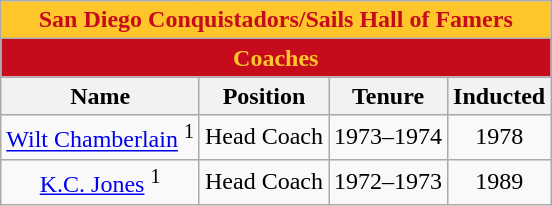<table class="wikitable" style="text-align:center">
<tr>
<th colspan="4" style="background:#FFC62C; color:#C60B1C;">San Diego Conquistadors/Sails Hall of Famers</th>
</tr>
<tr>
<th colspan="4" style="text-align:center; background:#C60B1C; color:#FFC62C;">Coaches</th>
</tr>
<tr>
<th>Name</th>
<th>Position</th>
<th>Tenure</th>
<th>Inducted</th>
</tr>
<tr>
<td><a href='#'>Wilt Chamberlain</a> <sup>1</sup></td>
<td>Head Coach</td>
<td>1973–1974</td>
<td>1978</td>
</tr>
<tr>
<td><a href='#'>K.C. Jones</a> <sup>1</sup></td>
<td>Head Coach</td>
<td>1972–1973</td>
<td>1989</td>
</tr>
</table>
